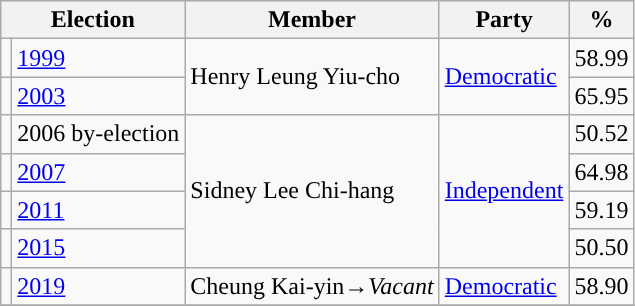<table class="wikitable">
<tr>
<th colspan="2">Election</th>
<th>Member</th>
<th>Party</th>
<th>%</th>
</tr>
<tr>
<td style="background-color: "></td>
<td><a href='#'>1999</a></td>
<td rowspan=2>Henry Leung Yiu-cho</td>
<td rowspan=2><a href='#'>Democratic</a></td>
<td>58.99</td>
</tr>
<tr>
<td style="background-color: "></td>
<td><a href='#'>2003</a></td>
<td>65.95</td>
</tr>
<tr>
<td style="background-color: "></td>
<td>2006 by-election</td>
<td rowspan=4>Sidney Lee Chi-hang</td>
<td rowspan=4><a href='#'>Independent</a></td>
<td>50.52</td>
</tr>
<tr>
<td style="background-color: "></td>
<td><a href='#'>2007</a></td>
<td>64.98</td>
</tr>
<tr>
<td style="background-color: "></td>
<td><a href='#'>2011</a></td>
<td>59.19</td>
</tr>
<tr>
<td style="background-color: "></td>
<td><a href='#'>2015</a></td>
<td>50.50</td>
</tr>
<tr>
<td style="background-color: "></td>
<td><a href='#'>2019</a></td>
<td>Cheung Kai-yin→<em>Vacant</em></td>
<td><a href='#'>Democratic</a></td>
<td>58.90</td>
</tr>
<tr>
</tr>
</table>
